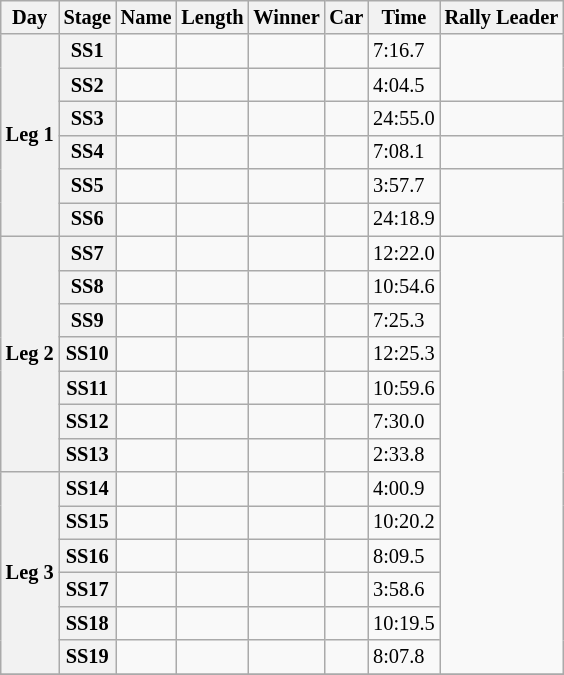<table class="wikitable plainrowheaders sortable" style="font-size: 85%">
<tr>
<th>Day</th>
<th>Stage</th>
<th>Name</th>
<th>Length</th>
<th>Winner</th>
<th>Car</th>
<th>Time</th>
<th>Rally Leader</th>
</tr>
<tr>
<th rowspan="6">Leg 1</th>
<th>SS1</th>
<td></td>
<td></td>
<td></td>
<td></td>
<td>7:16.7</td>
<td rowspan="2"></td>
</tr>
<tr>
<th>SS2</th>
<td></td>
<td></td>
<td></td>
<td></td>
<td>4:04.5</td>
</tr>
<tr>
<th>SS3</th>
<td></td>
<td></td>
<td></td>
<td></td>
<td>24:55.0</td>
<td></td>
</tr>
<tr>
<th>SS4</th>
<td></td>
<td></td>
<td></td>
<td></td>
<td>7:08.1</td>
<td></td>
</tr>
<tr>
<th>SS5</th>
<td></td>
<td></td>
<td></td>
<td></td>
<td>3:57.7</td>
<td rowspan="2"></td>
</tr>
<tr>
<th>SS6</th>
<td></td>
<td></td>
<td></td>
<td></td>
<td>24:18.9</td>
</tr>
<tr>
<th rowspan="7">Leg 2</th>
<th>SS7</th>
<td></td>
<td></td>
<td></td>
<td></td>
<td>12:22.0</td>
<td rowspan="13"></td>
</tr>
<tr>
<th>SS8</th>
<td></td>
<td></td>
<td></td>
<td></td>
<td>10:54.6</td>
</tr>
<tr>
<th>SS9</th>
<td></td>
<td></td>
<td></td>
<td></td>
<td>7:25.3</td>
</tr>
<tr>
<th>SS10</th>
<td></td>
<td></td>
<td></td>
<td></td>
<td>12:25.3</td>
</tr>
<tr>
<th>SS11</th>
<td></td>
<td></td>
<td></td>
<td></td>
<td>10:59.6</td>
</tr>
<tr>
<th>SS12</th>
<td></td>
<td></td>
<td></td>
<td></td>
<td>7:30.0</td>
</tr>
<tr>
<th>SS13</th>
<td></td>
<td></td>
<td></td>
<td></td>
<td>2:33.8</td>
</tr>
<tr>
<th rowspan="6">Leg 3</th>
<th>SS14</th>
<td></td>
<td></td>
<td></td>
<td></td>
<td>4:00.9</td>
</tr>
<tr>
<th>SS15</th>
<td></td>
<td></td>
<td></td>
<td></td>
<td>10:20.2</td>
</tr>
<tr>
<th>SS16</th>
<td></td>
<td></td>
<td></td>
<td></td>
<td>8:09.5</td>
</tr>
<tr>
<th>SS17</th>
<td></td>
<td></td>
<td></td>
<td></td>
<td>3:58.6</td>
</tr>
<tr>
<th>SS18</th>
<td></td>
<td></td>
<td></td>
<td></td>
<td>10:19.5</td>
</tr>
<tr>
<th>SS19</th>
<td></td>
<td></td>
<td></td>
<td></td>
<td>8:07.8</td>
</tr>
<tr>
</tr>
</table>
